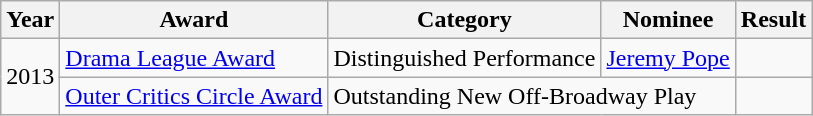<table class="wikitable">
<tr>
<th>Year</th>
<th>Award</th>
<th>Category</th>
<th>Nominee</th>
<th>Result</th>
</tr>
<tr>
<td rowspan="2">2013</td>
<td><a href='#'>Drama League Award</a></td>
<td>Distinguished Performance</td>
<td><a href='#'>Jeremy Pope</a></td>
<td></td>
</tr>
<tr>
<td><a href='#'>Outer Critics Circle Award</a></td>
<td colspan="2">Outstanding New Off-Broadway Play</td>
<td></td>
</tr>
</table>
